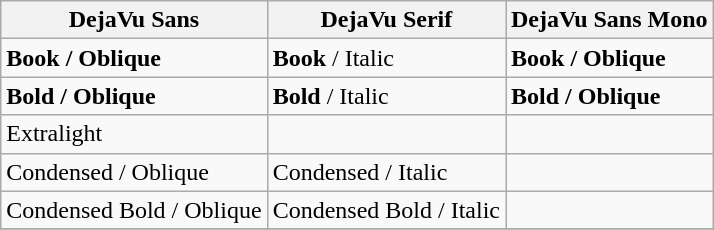<table class="wikitable" border="1">
<tr>
<th>DejaVu Sans</th>
<th>DejaVu Serif</th>
<th>DejaVu Sans Mono</th>
</tr>
<tr>
<td><strong>Book / Oblique</strong></td>
<td><strong>Book</strong> / Italic</td>
<td><strong>Book / Oblique</strong></td>
</tr>
<tr>
<td><strong>Bold / Oblique</strong></td>
<td><strong>Bold</strong> / Italic</td>
<td><strong>Bold / Oblique</strong></td>
</tr>
<tr>
<td>Extralight</td>
<td></td>
<td></td>
</tr>
<tr>
<td>Condensed / Oblique</td>
<td>Condensed / Italic</td>
<td></td>
</tr>
<tr>
<td>Condensed Bold / Oblique</td>
<td>Condensed Bold / Italic</td>
<td></td>
</tr>
<tr>
</tr>
</table>
